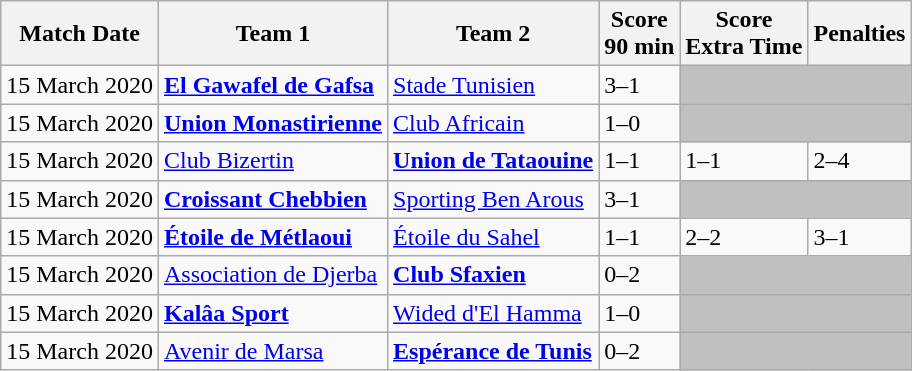<table class="wikitable alternance">
<tr>
<th>Match Date</th>
<th>Team 1</th>
<th>Team 2</th>
<th>Score<br>90 min</th>
<th>Score<br>Extra Time</th>
<th>Penalties</th>
</tr>
<tr>
<td>15 March 2020</td>
<td><strong><a href='#'>El Gawafel de Gafsa</a></strong></td>
<td><a href='#'>Stade Tunisien</a></td>
<td>3–1</td>
<td bgcolor=silver colspan=2></td>
</tr>
<tr>
<td>15 March 2020</td>
<td><strong><a href='#'>Union Monastirienne</a></strong></td>
<td><a href='#'>Club Africain</a></td>
<td>1–0</td>
<td bgcolor=silver colspan=2></td>
</tr>
<tr>
<td>15 March 2020</td>
<td><a href='#'>Club Bizertin</a></td>
<td><strong><a href='#'>Union de Tataouine</a></strong></td>
<td>1–1</td>
<td>1–1</td>
<td>2–4</td>
</tr>
<tr>
<td>15 March 2020</td>
<td><strong><a href='#'>Croissant Chebbien</a></strong></td>
<td><a href='#'>Sporting Ben Arous</a></td>
<td>3–1</td>
<td bgcolor=silver colspan=2></td>
</tr>
<tr>
<td>15 March 2020</td>
<td><strong><a href='#'>Étoile de Métlaoui</a></strong></td>
<td><a href='#'>Étoile du Sahel</a></td>
<td>1–1</td>
<td>2–2</td>
<td>3–1</td>
</tr>
<tr>
<td>15 March 2020</td>
<td><a href='#'>Association de Djerba</a></td>
<td><strong><a href='#'>Club Sfaxien</a></strong></td>
<td>0–2</td>
<td bgcolor=silver colspan=2></td>
</tr>
<tr>
<td>15 March 2020</td>
<td><strong><a href='#'>Kalâa Sport</a></strong></td>
<td><a href='#'>Wided d'El Hamma</a></td>
<td>1–0</td>
<td bgcolor=silver colspan=2></td>
</tr>
<tr>
<td>15 March 2020</td>
<td><a href='#'>Avenir de Marsa</a></td>
<td><strong><a href='#'>Espérance de Tunis</a></strong></td>
<td>0–2</td>
<td bgcolor=silver colspan=2></td>
</tr>
</table>
